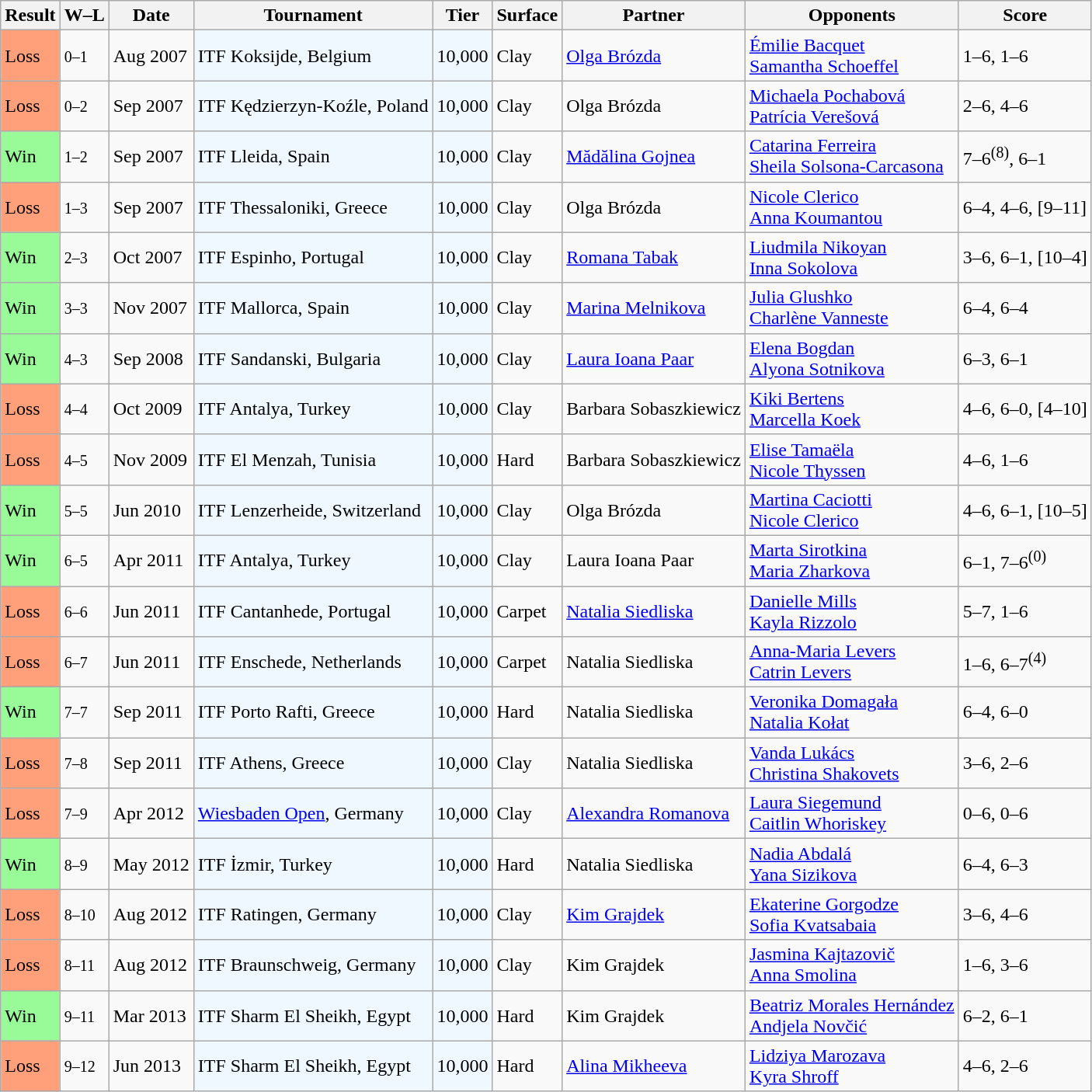<table class="sortable wikitable">
<tr>
<th>Result</th>
<th class="unsortable">W–L</th>
<th>Date</th>
<th>Tournament</th>
<th>Tier</th>
<th>Surface</th>
<th>Partner</th>
<th>Opponents</th>
<th class="unsortable">Score</th>
</tr>
<tr>
<td style="background:#ffa07a;">Loss</td>
<td><small>0–1</small></td>
<td>Aug 2007</td>
<td style="background:#f0f8ff;">ITF Koksijde, Belgium</td>
<td style="background:#f0f8ff;">10,000</td>
<td>Clay</td>
<td> <a href='#'>Olga Brózda</a></td>
<td> <a href='#'>Émilie Bacquet</a> <br>  <a href='#'>Samantha Schoeffel</a></td>
<td>1–6, 1–6</td>
</tr>
<tr>
<td style="background:#ffa07a;">Loss</td>
<td><small>0–2</small></td>
<td>Sep 2007</td>
<td style="background:#f0f8ff;">ITF Kędzierzyn-Koźle, Poland</td>
<td style="background:#f0f8ff;">10,000</td>
<td>Clay</td>
<td> Olga Brózda</td>
<td> <a href='#'>Michaela Pochabová</a> <br>  <a href='#'>Patrícia Verešová</a></td>
<td>2–6, 4–6</td>
</tr>
<tr>
<td style="background:#98fb98;">Win</td>
<td><small>1–2</small></td>
<td>Sep 2007</td>
<td style="background:#f0f8ff;">ITF Lleida, Spain</td>
<td style="background:#f0f8ff;">10,000</td>
<td>Clay</td>
<td> <a href='#'>Mădălina Gojnea</a></td>
<td> <a href='#'>Catarina Ferreira</a> <br>  <a href='#'>Sheila Solsona-Carcasona</a></td>
<td>7–6<sup>(8)</sup>, 6–1</td>
</tr>
<tr>
<td style="background:#ffa07a;">Loss</td>
<td><small>1–3</small></td>
<td>Sep 2007</td>
<td style="background:#f0f8ff;">ITF Thessaloniki, Greece</td>
<td style="background:#f0f8ff;">10,000</td>
<td>Clay</td>
<td> Olga Brózda</td>
<td> <a href='#'>Nicole Clerico</a> <br>  <a href='#'>Anna Koumantou</a></td>
<td>6–4, 4–6, [9–11]</td>
</tr>
<tr>
<td style="background:#98fb98;">Win</td>
<td><small>2–3</small></td>
<td>Oct 2007</td>
<td style="background:#f0f8ff;">ITF Espinho, Portugal</td>
<td style="background:#f0f8ff;">10,000</td>
<td>Clay</td>
<td> <a href='#'>Romana Tabak</a></td>
<td> <a href='#'>Liudmila Nikoyan</a> <br>  <a href='#'>Inna Sokolova</a></td>
<td>3–6, 6–1, [10–4]</td>
</tr>
<tr>
<td style="background:#98fb98;">Win</td>
<td><small>3–3</small></td>
<td>Nov 2007</td>
<td style="background:#f0f8ff;">ITF Mallorca, Spain</td>
<td style="background:#f0f8ff;">10,000</td>
<td>Clay</td>
<td> <a href='#'>Marina Melnikova</a></td>
<td> <a href='#'>Julia Glushko</a> <br>  <a href='#'>Charlène Vanneste</a></td>
<td>6–4, 6–4</td>
</tr>
<tr>
<td bgcolor="98FB98">Win</td>
<td><small>4–3</small></td>
<td>Sep 2008</td>
<td style="background:#f0f8ff;">ITF Sandanski, Bulgaria</td>
<td style="background:#f0f8ff;">10,000</td>
<td>Clay</td>
<td> <a href='#'>Laura Ioana Paar</a></td>
<td> <a href='#'>Elena Bogdan</a> <br>  <a href='#'>Alyona Sotnikova</a></td>
<td>6–3, 6–1</td>
</tr>
<tr>
<td style="background:#ffa07a;">Loss</td>
<td><small>4–4</small></td>
<td>Oct 2009</td>
<td style="background:#f0f8ff;">ITF Antalya, Turkey</td>
<td style="background:#f0f8ff;">10,000</td>
<td>Clay</td>
<td> Barbara Sobaszkiewicz</td>
<td> <a href='#'>Kiki Bertens</a> <br>  <a href='#'>Marcella Koek</a></td>
<td>4–6, 6–0, [4–10]</td>
</tr>
<tr>
<td style="background:#ffa07a;">Loss</td>
<td><small>4–5</small></td>
<td>Nov 2009</td>
<td style="background:#f0f8ff;">ITF El Menzah, Tunisia</td>
<td style="background:#f0f8ff;">10,000</td>
<td>Hard</td>
<td> Barbara Sobaszkiewicz</td>
<td> <a href='#'>Elise Tamaëla</a> <br>  <a href='#'>Nicole Thyssen</a></td>
<td>4–6, 1–6</td>
</tr>
<tr>
<td bgcolor="98FB98">Win</td>
<td><small>5–5</small></td>
<td>Jun 2010</td>
<td style="background:#f0f8ff;">ITF Lenzerheide, Switzerland</td>
<td style="background:#f0f8ff;">10,000</td>
<td>Clay</td>
<td> Olga Brózda</td>
<td> <a href='#'>Martina Caciotti</a> <br>  <a href='#'>Nicole Clerico</a></td>
<td>4–6, 6–1, [10–5]</td>
</tr>
<tr>
<td bgcolor="98FB98">Win</td>
<td><small>6–5</small></td>
<td>Apr 2011</td>
<td style="background:#f0f8ff;">ITF Antalya, Turkey</td>
<td style="background:#f0f8ff;">10,000</td>
<td>Clay</td>
<td> Laura Ioana Paar</td>
<td> <a href='#'>Marta Sirotkina</a> <br>  <a href='#'>Maria Zharkova</a></td>
<td>6–1, 7–6<sup>(0)</sup></td>
</tr>
<tr>
<td style="background:#ffa07a;">Loss</td>
<td><small>6–6</small></td>
<td>Jun 2011</td>
<td style="background:#f0f8ff;">ITF Cantanhede, Portugal</td>
<td style="background:#f0f8ff;">10,000</td>
<td>Carpet</td>
<td> <a href='#'>Natalia Siedliska</a></td>
<td> <a href='#'>Danielle Mills</a> <br>  <a href='#'>Kayla Rizzolo</a></td>
<td>5–7, 1–6</td>
</tr>
<tr>
<td style="background:#ffa07a;">Loss</td>
<td><small>6–7</small></td>
<td>Jun 2011</td>
<td style="background:#f0f8ff;">ITF Enschede, Netherlands</td>
<td style="background:#f0f8ff;">10,000</td>
<td>Carpet</td>
<td> Natalia Siedliska</td>
<td> <a href='#'>Anna-Maria Levers</a> <br>  <a href='#'>Catrin Levers</a></td>
<td>1–6, 6–7<sup>(4)</sup></td>
</tr>
<tr>
<td bgcolor="98FB98">Win</td>
<td><small>7–7</small></td>
<td>Sep 2011</td>
<td style="background:#f0f8ff;">ITF Porto Rafti, Greece</td>
<td style="background:#f0f8ff;">10,000</td>
<td>Hard</td>
<td> Natalia Siedliska</td>
<td> <a href='#'>Veronika Domagała</a> <br>  <a href='#'>Natalia Kołat</a></td>
<td>6–4, 6–0</td>
</tr>
<tr>
<td style="background:#ffa07a;">Loss</td>
<td><small>7–8</small></td>
<td>Sep 2011</td>
<td style="background:#f0f8ff;">ITF Athens, Greece</td>
<td style="background:#f0f8ff;">10,000</td>
<td>Clay</td>
<td> Natalia Siedliska</td>
<td> <a href='#'>Vanda Lukács</a> <br>  <a href='#'>Christina Shakovets</a></td>
<td>3–6, 2–6</td>
</tr>
<tr>
<td style="background:#ffa07a;">Loss</td>
<td><small>7–9</small></td>
<td>Apr 2012</td>
<td style="background:#f0f8ff;"><a href='#'>Wiesbaden Open</a>, Germany</td>
<td style="background:#f0f8ff;">10,000</td>
<td>Clay</td>
<td> <a href='#'>Alexandra Romanova</a></td>
<td> <a href='#'>Laura Siegemund</a> <br>  <a href='#'>Caitlin Whoriskey</a></td>
<td>0–6, 0–6</td>
</tr>
<tr>
<td bgcolor="98FB98">Win</td>
<td><small>8–9</small></td>
<td>May 2012</td>
<td style="background:#f0f8ff;">ITF İzmir, Turkey</td>
<td style="background:#f0f8ff;">10,000</td>
<td>Hard</td>
<td> Natalia Siedliska</td>
<td> <a href='#'>Nadia Abdalá</a> <br>  <a href='#'>Yana Sizikova</a></td>
<td>6–4, 6–3</td>
</tr>
<tr>
<td style="background:#ffa07a;">Loss</td>
<td><small>8–10</small></td>
<td>Aug 2012</td>
<td style="background:#f0f8ff;">ITF Ratingen, Germany</td>
<td style="background:#f0f8ff;">10,000</td>
<td>Clay</td>
<td> <a href='#'>Kim Grajdek</a></td>
<td> <a href='#'>Ekaterine Gorgodze</a> <br>  <a href='#'>Sofia Kvatsabaia</a></td>
<td>3–6, 4–6</td>
</tr>
<tr>
<td style="background:#ffa07a;">Loss</td>
<td><small>8–11</small></td>
<td>Aug 2012</td>
<td style="background:#f0f8ff;">ITF Braunschweig, Germany</td>
<td style="background:#f0f8ff;">10,000</td>
<td>Clay</td>
<td> Kim Grajdek</td>
<td> <a href='#'>Jasmina Kajtazovič</a> <br>  <a href='#'>Anna Smolina</a></td>
<td>1–6, 3–6</td>
</tr>
<tr>
<td bgcolor="98FB98">Win</td>
<td><small>9–11</small></td>
<td>Mar 2013</td>
<td style="background:#f0f8ff;">ITF Sharm El Sheikh, Egypt</td>
<td style="background:#f0f8ff;">10,000</td>
<td>Hard</td>
<td> Kim Grajdek</td>
<td> <a href='#'>Beatriz Morales Hernández</a> <br>  <a href='#'>Andjela Novčić</a></td>
<td>6–2, 6–1</td>
</tr>
<tr>
<td style="background:#ffa07a;">Loss</td>
<td><small>9–12</small></td>
<td>Jun 2013</td>
<td style="background:#f0f8ff;">ITF Sharm El Sheikh, Egypt</td>
<td style="background:#f0f8ff;">10,000</td>
<td>Hard</td>
<td> <a href='#'>Alina Mikheeva</a></td>
<td> <a href='#'>Lidziya Marozava</a> <br>  <a href='#'>Kyra Shroff</a></td>
<td>4–6, 2–6</td>
</tr>
</table>
